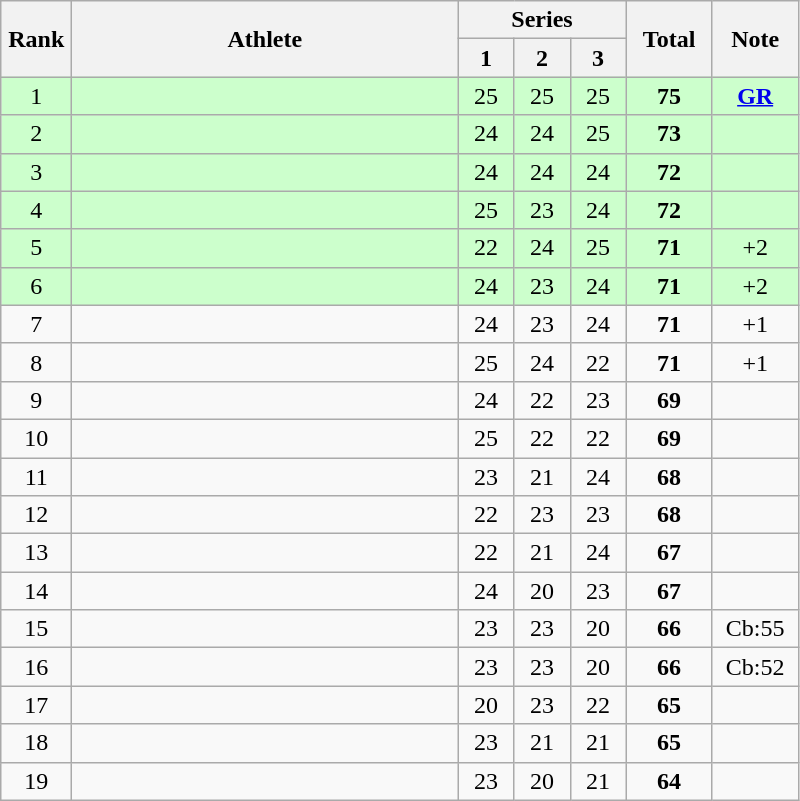<table class="wikitable" style="text-align:center">
<tr>
<th rowspan=2 width=40>Rank</th>
<th rowspan=2 width=250>Athlete</th>
<th colspan=3>Series</th>
<th rowspan=2 width=50>Total</th>
<th rowspan=2 width=50>Note</th>
</tr>
<tr>
<th width=30>1</th>
<th width=30>2</th>
<th width=30>3</th>
</tr>
<tr bgcolor=ccffcc>
<td>1</td>
<td align=left></td>
<td>25</td>
<td>25</td>
<td>25</td>
<td><strong>75</strong></td>
<td><strong><a href='#'>GR</a></strong></td>
</tr>
<tr bgcolor=ccffcc>
<td>2</td>
<td align=left></td>
<td>24</td>
<td>24</td>
<td>25</td>
<td><strong>73</strong></td>
<td></td>
</tr>
<tr bgcolor=ccffcc>
<td>3</td>
<td align=left></td>
<td>24</td>
<td>24</td>
<td>24</td>
<td><strong>72</strong></td>
<td></td>
</tr>
<tr bgcolor=ccffcc>
<td>4</td>
<td align=left></td>
<td>25</td>
<td>23</td>
<td>24</td>
<td><strong>72</strong></td>
<td></td>
</tr>
<tr bgcolor=ccffcc>
<td>5</td>
<td align=left></td>
<td>22</td>
<td>24</td>
<td>25</td>
<td><strong>71</strong></td>
<td>+2</td>
</tr>
<tr bgcolor=ccffcc>
<td>6</td>
<td align=left></td>
<td>24</td>
<td>23</td>
<td>24</td>
<td><strong>71</strong></td>
<td>+2</td>
</tr>
<tr>
<td>7</td>
<td align=left></td>
<td>24</td>
<td>23</td>
<td>24</td>
<td><strong>71</strong></td>
<td>+1</td>
</tr>
<tr>
<td>8</td>
<td align=left></td>
<td>25</td>
<td>24</td>
<td>22</td>
<td><strong>71</strong></td>
<td>+1</td>
</tr>
<tr>
<td>9</td>
<td align=left></td>
<td>24</td>
<td>22</td>
<td>23</td>
<td><strong>69</strong></td>
<td></td>
</tr>
<tr>
<td>10</td>
<td align=left></td>
<td>25</td>
<td>22</td>
<td>22</td>
<td><strong>69</strong></td>
<td></td>
</tr>
<tr>
<td>11</td>
<td align=left></td>
<td>23</td>
<td>21</td>
<td>24</td>
<td><strong>68</strong></td>
<td></td>
</tr>
<tr>
<td>12</td>
<td align=left></td>
<td>22</td>
<td>23</td>
<td>23</td>
<td><strong>68</strong></td>
<td></td>
</tr>
<tr>
<td>13</td>
<td align=left></td>
<td>22</td>
<td>21</td>
<td>24</td>
<td><strong>67</strong></td>
<td></td>
</tr>
<tr>
<td>14</td>
<td align=left></td>
<td>24</td>
<td>20</td>
<td>23</td>
<td><strong>67</strong></td>
<td></td>
</tr>
<tr>
<td>15</td>
<td align=left></td>
<td>23</td>
<td>23</td>
<td>20</td>
<td><strong>66</strong></td>
<td>Cb:55</td>
</tr>
<tr>
<td>16</td>
<td align=left></td>
<td>23</td>
<td>23</td>
<td>20</td>
<td><strong>66</strong></td>
<td>Cb:52</td>
</tr>
<tr>
<td>17</td>
<td align=left></td>
<td>20</td>
<td>23</td>
<td>22</td>
<td><strong>65</strong></td>
<td></td>
</tr>
<tr>
<td>18</td>
<td align=left></td>
<td>23</td>
<td>21</td>
<td>21</td>
<td><strong>65</strong></td>
<td></td>
</tr>
<tr>
<td>19</td>
<td align=left></td>
<td>23</td>
<td>20</td>
<td>21</td>
<td><strong>64</strong></td>
<td></td>
</tr>
</table>
